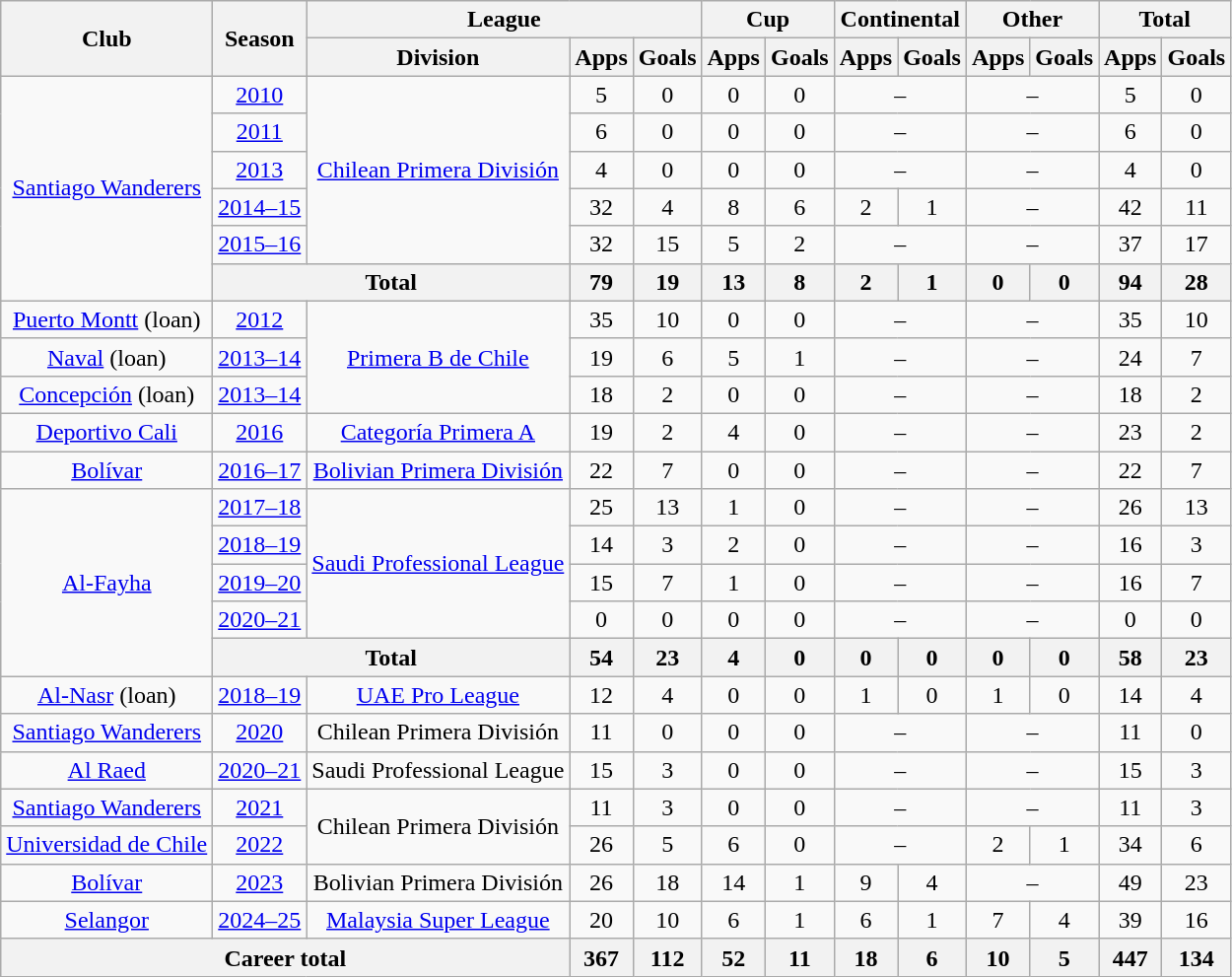<table class="wikitable" style="text-align:center">
<tr>
<th rowspan="2">Club</th>
<th rowspan="2">Season</th>
<th colspan="3">League</th>
<th colspan="2">Cup</th>
<th colspan="2">Continental</th>
<th colspan="2">Other</th>
<th colspan="2">Total</th>
</tr>
<tr>
<th>Division</th>
<th>Apps</th>
<th>Goals</th>
<th>Apps</th>
<th>Goals</th>
<th>Apps</th>
<th>Goals</th>
<th>Apps</th>
<th>Goals</th>
<th>Apps</th>
<th>Goals</th>
</tr>
<tr>
<td rowspan="6"><a href='#'>Santiago Wanderers</a></td>
<td><a href='#'>2010</a></td>
<td rowspan="5"><a href='#'>Chilean Primera División</a></td>
<td>5</td>
<td>0</td>
<td>0</td>
<td>0</td>
<td colspan="2">–</td>
<td colspan="2">–</td>
<td>5</td>
<td>0</td>
</tr>
<tr>
<td><a href='#'>2011</a></td>
<td>6</td>
<td>0</td>
<td>0</td>
<td>0</td>
<td colspan="2">–</td>
<td colspan="2">–</td>
<td>6</td>
<td>0</td>
</tr>
<tr>
<td><a href='#'>2013</a></td>
<td>4</td>
<td>0</td>
<td>0</td>
<td>0</td>
<td colspan="2">–</td>
<td colspan="2">–</td>
<td>4</td>
<td>0</td>
</tr>
<tr>
<td><a href='#'>2014–15</a></td>
<td>32</td>
<td>4</td>
<td>8</td>
<td>6</td>
<td>2</td>
<td>1</td>
<td colspan="2">–</td>
<td>42</td>
<td>11</td>
</tr>
<tr>
<td><a href='#'>2015–16</a></td>
<td>32</td>
<td>15</td>
<td>5</td>
<td>2</td>
<td colspan="2">–</td>
<td colspan="2">–</td>
<td>37</td>
<td>17</td>
</tr>
<tr>
<th colspan="2">Total</th>
<th>79</th>
<th>19</th>
<th>13</th>
<th>8</th>
<th>2</th>
<th>1</th>
<th>0</th>
<th>0</th>
<th>94</th>
<th>28</th>
</tr>
<tr>
<td><a href='#'>Puerto Montt</a> (loan)</td>
<td><a href='#'>2012</a></td>
<td rowspan="3"><a href='#'>Primera B de Chile</a></td>
<td>35</td>
<td>10</td>
<td>0</td>
<td>0</td>
<td colspan="2">–</td>
<td colspan="2">–</td>
<td>35</td>
<td>10</td>
</tr>
<tr>
<td><a href='#'>Naval</a> (loan)</td>
<td><a href='#'>2013–14</a></td>
<td>19</td>
<td>6</td>
<td>5</td>
<td>1</td>
<td colspan="2">–</td>
<td colspan="2">–</td>
<td>24</td>
<td>7</td>
</tr>
<tr>
<td><a href='#'>Concepción</a> (loan)</td>
<td><a href='#'>2013–14</a></td>
<td>18</td>
<td>2</td>
<td>0</td>
<td>0</td>
<td colspan="2">–</td>
<td colspan="2">–</td>
<td>18</td>
<td>2</td>
</tr>
<tr>
<td><a href='#'>Deportivo Cali</a></td>
<td><a href='#'>2016</a></td>
<td><a href='#'>Categoría Primera A</a></td>
<td>19</td>
<td>2</td>
<td>4</td>
<td>0</td>
<td colspan="2">–</td>
<td colspan="2">–</td>
<td>23</td>
<td>2</td>
</tr>
<tr>
<td><a href='#'>Bolívar</a></td>
<td><a href='#'>2016–17</a></td>
<td><a href='#'>Bolivian Primera División</a></td>
<td>22</td>
<td>7</td>
<td>0</td>
<td>0</td>
<td colspan="2">–</td>
<td colspan="2">–</td>
<td>22</td>
<td>7</td>
</tr>
<tr>
<td rowspan="5"><a href='#'>Al-Fayha</a></td>
<td><a href='#'>2017–18</a></td>
<td rowspan="4"><a href='#'>Saudi Professional League</a></td>
<td>25</td>
<td>13</td>
<td>1</td>
<td>0</td>
<td colspan="2">–</td>
<td colspan="2">–</td>
<td>26</td>
<td>13</td>
</tr>
<tr>
<td><a href='#'>2018–19</a></td>
<td>14</td>
<td>3</td>
<td>2</td>
<td>0</td>
<td colspan="2">–</td>
<td colspan="2">–</td>
<td>16</td>
<td>3</td>
</tr>
<tr>
<td><a href='#'>2019–20</a></td>
<td>15</td>
<td>7</td>
<td>1</td>
<td>0</td>
<td colspan="2">–</td>
<td colspan="2">–</td>
<td>16</td>
<td>7</td>
</tr>
<tr>
<td><a href='#'>2020–21</a></td>
<td>0</td>
<td>0</td>
<td>0</td>
<td>0</td>
<td colspan="2">–</td>
<td colspan="2">–</td>
<td>0</td>
<td>0</td>
</tr>
<tr>
<th colspan="2">Total</th>
<th>54</th>
<th>23</th>
<th>4</th>
<th>0</th>
<th>0</th>
<th>0</th>
<th>0</th>
<th>0</th>
<th>58</th>
<th>23</th>
</tr>
<tr>
<td><a href='#'>Al-Nasr</a> (loan)</td>
<td><a href='#'>2018–19</a></td>
<td><a href='#'>UAE Pro League</a></td>
<td>12</td>
<td>4</td>
<td>0</td>
<td>0</td>
<td>1</td>
<td>0</td>
<td>1</td>
<td>0</td>
<td>14</td>
<td>4</td>
</tr>
<tr>
<td><a href='#'>Santiago Wanderers</a></td>
<td><a href='#'>2020</a></td>
<td>Chilean Primera División</td>
<td>11</td>
<td>0</td>
<td>0</td>
<td>0</td>
<td colspan="2">–</td>
<td colspan="2">–</td>
<td>11</td>
<td>0</td>
</tr>
<tr>
<td><a href='#'>Al Raed</a></td>
<td><a href='#'>2020–21</a></td>
<td>Saudi Professional League</td>
<td>15</td>
<td>3</td>
<td>0</td>
<td>0</td>
<td colspan="2">–</td>
<td colspan="2">–</td>
<td>15</td>
<td>3</td>
</tr>
<tr>
<td><a href='#'>Santiago Wanderers</a></td>
<td><a href='#'>2021</a></td>
<td rowspan="2">Chilean Primera División</td>
<td>11</td>
<td>3</td>
<td>0</td>
<td>0</td>
<td colspan="2">–</td>
<td colspan="2">–</td>
<td>11</td>
<td>3</td>
</tr>
<tr>
<td><a href='#'>Universidad de Chile</a></td>
<td><a href='#'>2022</a></td>
<td>26</td>
<td>5</td>
<td>6</td>
<td>0</td>
<td colspan="2">–</td>
<td>2</td>
<td>1</td>
<td>34</td>
<td>6</td>
</tr>
<tr>
<td><a href='#'>Bolívar</a></td>
<td><a href='#'>2023</a></td>
<td>Bolivian Primera División</td>
<td>26</td>
<td>18</td>
<td>14</td>
<td>1</td>
<td>9</td>
<td>4</td>
<td colspan="2">–</td>
<td>49</td>
<td>23</td>
</tr>
<tr>
<td><a href='#'>Selangor</a></td>
<td><a href='#'>2024–25</a></td>
<td><a href='#'>Malaysia Super League</a></td>
<td>20</td>
<td>10</td>
<td>6</td>
<td>1</td>
<td>6</td>
<td>1</td>
<td>7</td>
<td>4</td>
<td>39</td>
<td>16</td>
</tr>
<tr>
<th colspan="3">Career total</th>
<th>367</th>
<th>112</th>
<th>52</th>
<th>11</th>
<th>18</th>
<th>6</th>
<th>10</th>
<th>5</th>
<th>447</th>
<th>134</th>
</tr>
</table>
